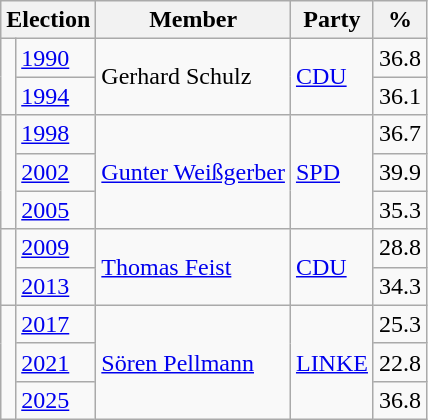<table class=wikitable>
<tr>
<th colspan=2>Election</th>
<th>Member</th>
<th>Party</th>
<th>%</th>
</tr>
<tr>
<td rowspan=2 bgcolor=></td>
<td><a href='#'>1990</a></td>
<td rowspan=2>Gerhard Schulz</td>
<td rowspan=2><a href='#'>CDU</a></td>
<td align=right>36.8</td>
</tr>
<tr>
<td><a href='#'>1994</a></td>
<td align=right>36.1</td>
</tr>
<tr>
<td rowspan=3 bgcolor=></td>
<td><a href='#'>1998</a></td>
<td rowspan=3><a href='#'>Gunter Weißgerber</a></td>
<td rowspan=3><a href='#'>SPD</a></td>
<td align=right>36.7</td>
</tr>
<tr>
<td><a href='#'>2002</a></td>
<td align=right>39.9</td>
</tr>
<tr>
<td><a href='#'>2005</a></td>
<td align=right>35.3</td>
</tr>
<tr>
<td rowspan=2 bgcolor=></td>
<td><a href='#'>2009</a></td>
<td rowspan=2><a href='#'>Thomas Feist</a></td>
<td rowspan=2><a href='#'>CDU</a></td>
<td align=right>28.8</td>
</tr>
<tr>
<td><a href='#'>2013</a></td>
<td align=right>34.3</td>
</tr>
<tr>
<td rowspan=3 bgcolor=></td>
<td><a href='#'>2017</a></td>
<td rowspan=3><a href='#'>Sören Pellmann</a></td>
<td rowspan=3><a href='#'>LINKE</a></td>
<td align=right>25.3</td>
</tr>
<tr>
<td><a href='#'>2021</a></td>
<td align=right>22.8</td>
</tr>
<tr>
<td><a href='#'>2025</a></td>
<td align=right>36.8</td>
</tr>
</table>
